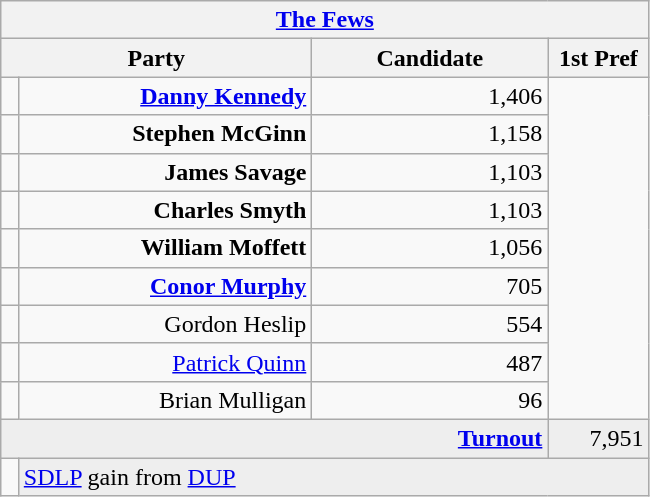<table class="wikitable">
<tr>
<th colspan="4" align="center"><a href='#'>The Fews</a></th>
</tr>
<tr>
<th colspan="2" align="center" width=200>Party</th>
<th width=150>Candidate</th>
<th width=60>1st Pref</th>
</tr>
<tr>
<td></td>
<td align="right"><strong><a href='#'>Danny Kennedy</a></strong></td>
<td align="right">1,406</td>
</tr>
<tr>
<td></td>
<td align="right"><strong>Stephen McGinn</strong></td>
<td align="right">1,158</td>
</tr>
<tr>
<td></td>
<td align="right"><strong>James Savage</strong></td>
<td align="right">1,103</td>
</tr>
<tr>
<td></td>
<td align="right"><strong>Charles Smyth</strong></td>
<td align="right">1,103</td>
</tr>
<tr>
<td></td>
<td align="right"><strong>William Moffett</strong></td>
<td align="right">1,056</td>
</tr>
<tr>
<td></td>
<td align="right"><strong><a href='#'>Conor Murphy</a></strong></td>
<td align="right">705</td>
</tr>
<tr>
<td></td>
<td align="right">Gordon Heslip</td>
<td align="right">554</td>
</tr>
<tr>
<td></td>
<td align="right"><a href='#'>Patrick Quinn</a></td>
<td align="right">487</td>
</tr>
<tr>
<td></td>
<td align="right">Brian Mulligan</td>
<td align="right">96</td>
</tr>
<tr bgcolor="EEEEEE">
<td colspan=3 align="right"><strong><a href='#'>Turnout</a></strong></td>
<td align="right">7,951</td>
</tr>
<tr>
<td bgcolor=></td>
<td colspan=3 bgcolor="EEEEEE"><a href='#'>SDLP</a> gain from <a href='#'>DUP</a></td>
</tr>
</table>
